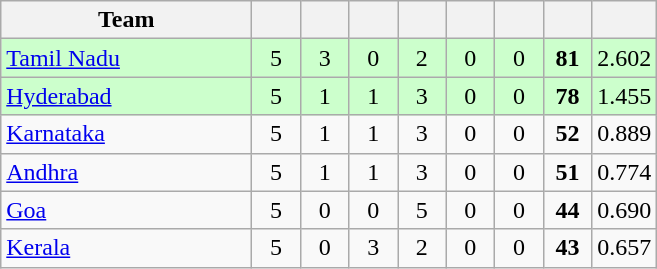<table class="wikitable" style="text-align:center">
<tr>
<th style="width:160px">Team</th>
<th style="width:25px"></th>
<th style="width:25px"></th>
<th style="width:25px"></th>
<th style="width:25px"></th>
<th style="width:25px"></th>
<th style="width:25px"></th>
<th style="width:25px"></th>
<th style="width:25px;"></th>
</tr>
<tr style="background:#cfc;">
<td style="text-align:left"><a href='#'>Tamil Nadu</a></td>
<td>5</td>
<td>3</td>
<td>0</td>
<td>2</td>
<td>0</td>
<td>0</td>
<td><strong>81</strong></td>
<td>2.602</td>
</tr>
<tr style="background:#cfc;">
<td style="text-align:left"><a href='#'>Hyderabad</a></td>
<td>5</td>
<td>1</td>
<td>1</td>
<td>3</td>
<td>0</td>
<td>0</td>
<td><strong>78</strong></td>
<td>1.455</td>
</tr>
<tr>
<td style="text-align:left"><a href='#'>Karnataka</a></td>
<td>5</td>
<td>1</td>
<td>1</td>
<td>3</td>
<td>0</td>
<td>0</td>
<td><strong>52</strong></td>
<td>0.889</td>
</tr>
<tr>
<td style="text-align:left"><a href='#'>Andhra</a></td>
<td>5</td>
<td>1</td>
<td>1</td>
<td>3</td>
<td>0</td>
<td>0</td>
<td><strong>51</strong></td>
<td>0.774</td>
</tr>
<tr>
<td style="text-align:left"><a href='#'>Goa</a></td>
<td>5</td>
<td>0</td>
<td>0</td>
<td>5</td>
<td>0</td>
<td>0</td>
<td><strong>44</strong></td>
<td>0.690</td>
</tr>
<tr>
<td style="text-align:left"><a href='#'>Kerala</a></td>
<td>5</td>
<td>0</td>
<td>3</td>
<td>2</td>
<td>0</td>
<td>0</td>
<td><strong>43</strong></td>
<td>0.657</td>
</tr>
</table>
